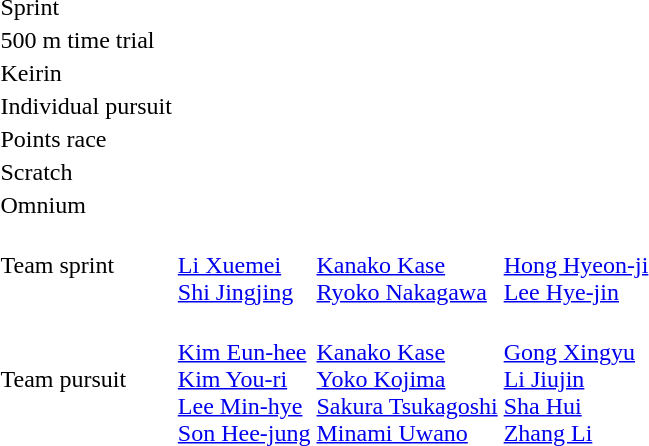<table>
<tr>
<td>Sprint</td>
<td></td>
<td></td>
<td></td>
</tr>
<tr>
<td>500 m time trial</td>
<td></td>
<td></td>
<td></td>
</tr>
<tr>
<td>Keirin</td>
<td></td>
<td></td>
<td></td>
</tr>
<tr>
<td>Individual pursuit</td>
<td></td>
<td></td>
<td></td>
</tr>
<tr>
<td>Points race</td>
<td></td>
<td></td>
<td></td>
</tr>
<tr>
<td>Scratch</td>
<td></td>
<td></td>
<td></td>
</tr>
<tr>
<td>Omnium</td>
<td></td>
<td></td>
<td></td>
</tr>
<tr>
<td>Team sprint</td>
<td><br><a href='#'>Li Xuemei</a><br><a href='#'>Shi Jingjing</a></td>
<td><br><a href='#'>Kanako Kase</a><br><a href='#'>Ryoko Nakagawa</a></td>
<td><br><a href='#'>Hong Hyeon-ji</a><br><a href='#'>Lee Hye-jin</a></td>
</tr>
<tr>
<td>Team pursuit</td>
<td><br><a href='#'>Kim Eun-hee</a><br><a href='#'>Kim You-ri</a><br><a href='#'>Lee Min-hye</a><br><a href='#'>Son Hee-jung</a></td>
<td><br><a href='#'>Kanako Kase</a><br><a href='#'>Yoko Kojima</a><br><a href='#'>Sakura Tsukagoshi</a><br><a href='#'>Minami Uwano</a></td>
<td><br><a href='#'>Gong Xingyu</a><br><a href='#'>Li Jiujin</a><br><a href='#'>Sha Hui</a><br><a href='#'>Zhang Li</a></td>
</tr>
</table>
